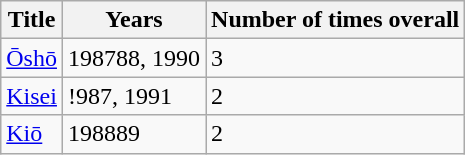<table class="wikitable">
<tr>
<th>Title</th>
<th>Years</th>
<th>Number of times overall</th>
</tr>
<tr>
<td><a href='#'>Ōshō</a></td>
<td>198788, 1990</td>
<td>3</td>
</tr>
<tr>
<td><a href='#'>Kisei</a></td>
<td>!987, 1991</td>
<td>2</td>
</tr>
<tr>
<td><a href='#'>Kiō</a></td>
<td>198889</td>
<td>2</td>
</tr>
</table>
